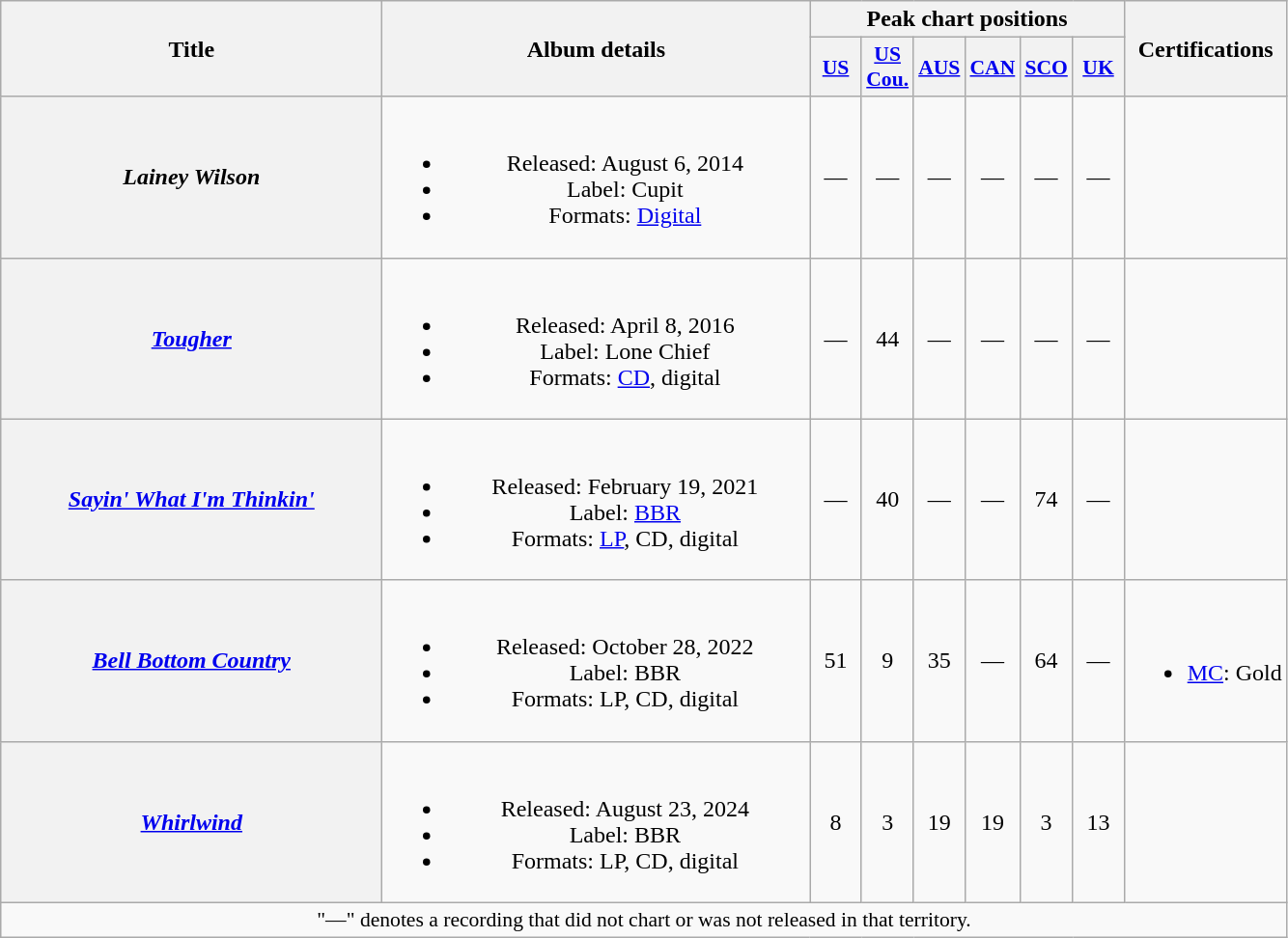<table class="wikitable plainrowheaders" style="text-align:center;" border="1">
<tr>
<th scope="col" rowspan="2" style="width:16em;">Title</th>
<th scope="col" rowspan="2" style="width:18em;">Album details</th>
<th scope="col" colspan="6">Peak chart positions</th>
<th scope="col" rowspan="2">Certifications</th>
</tr>
<tr>
<th scope="col" style="width:2em;font-size:90%;"><a href='#'>US</a><br></th>
<th scope="col" style="width:2em;font-size:90%;"><a href='#'>US<br>Cou.</a><br></th>
<th scope="col" style="width:2em;font-size:90%;"><a href='#'>AUS</a><br></th>
<th scope="col" style="width:2em;font-size:90%;"><a href='#'>CAN</a><br></th>
<th scope="col" style="width:2em;font-size:90%;"><a href='#'>SCO</a><br></th>
<th scope="col" style="width:2em;font-size:90%;"><a href='#'>UK</a><br></th>
</tr>
<tr>
<th scope="row"><em>Lainey Wilson</em></th>
<td><br><ul><li>Released: August 6, 2014</li><li>Label: Cupit</li><li>Formats: <a href='#'>Digital</a></li></ul></td>
<td>—</td>
<td>—</td>
<td>—</td>
<td>—</td>
<td>—</td>
<td>—</td>
<td></td>
</tr>
<tr>
<th scope="row"><em><a href='#'>Tougher</a></em></th>
<td><br><ul><li>Released: April 8, 2016</li><li>Label: Lone Chief</li><li>Formats: <a href='#'>CD</a>, digital</li></ul></td>
<td>—</td>
<td>44</td>
<td>—</td>
<td>—</td>
<td>—</td>
<td>—</td>
<td></td>
</tr>
<tr>
<th scope="row"><em><a href='#'>Sayin' What I'm Thinkin'</a></em></th>
<td><br><ul><li>Released: February 19, 2021</li><li>Label: <a href='#'>BBR</a></li><li>Formats: <a href='#'>LP</a>, CD, digital</li></ul></td>
<td>—</td>
<td>40</td>
<td>—</td>
<td>—</td>
<td>74</td>
<td>—</td>
<td></td>
</tr>
<tr>
<th scope="row"><em><a href='#'>Bell Bottom Country</a></em></th>
<td><br><ul><li>Released: October 28, 2022</li><li>Label: BBR</li><li>Formats: LP, CD, digital</li></ul></td>
<td>51</td>
<td>9</td>
<td>35</td>
<td>—</td>
<td>64</td>
<td>—</td>
<td><br><ul><li><a href='#'>MC</a>: Gold</li></ul></td>
</tr>
<tr>
<th scope="row"><em><a href='#'>Whirlwind</a></em></th>
<td><br><ul><li>Released: August 23, 2024</li><li>Label: BBR</li><li>Formats: LP, CD, digital</li></ul></td>
<td>8</td>
<td>3</td>
<td>19</td>
<td>19</td>
<td>3</td>
<td>13</td>
<td></td>
</tr>
<tr>
<td colspan="9" style="font-size:90%">"—" denotes a recording that did not chart or was not released in that territory.</td>
</tr>
</table>
